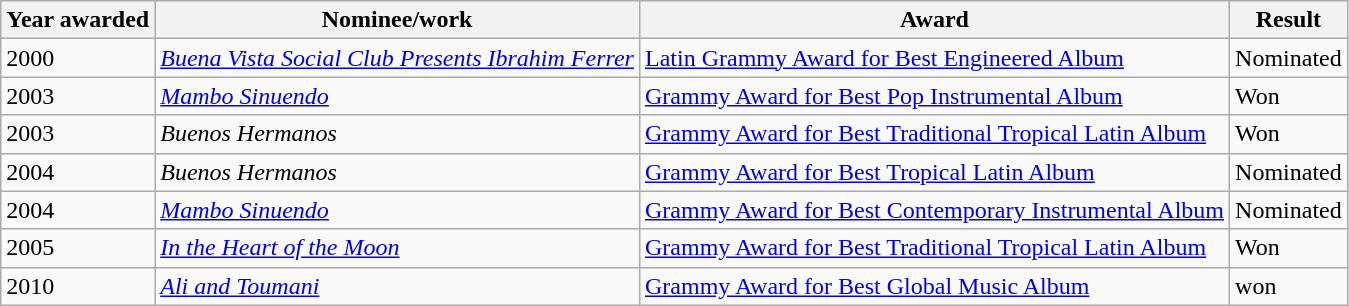<table class="wikitable">
<tr>
<th>Year awarded</th>
<th>Nominee/work</th>
<th>Award</th>
<th>Result</th>
</tr>
<tr>
<td>2000</td>
<td><em><a href='#'>Buena Vista Social Club Presents Ibrahim Ferrer</a></em></td>
<td><a href='#'>Latin Grammy Award for Best Engineered Album</a></td>
<td>Nominated</td>
</tr>
<tr>
<td>2003</td>
<td><em><a href='#'>Mambo Sinuendo</a></em></td>
<td><a href='#'>Grammy Award for Best Pop Instrumental Album</a></td>
<td>Won</td>
</tr>
<tr>
<td>2003</td>
<td><em>Buenos Hermanos</em></td>
<td><a href='#'>Grammy Award for Best Traditional Tropical Latin Album</a></td>
<td>Won</td>
</tr>
<tr>
<td>2004</td>
<td><em>Buenos Hermanos</em></td>
<td><a href='#'>Grammy Award for Best Tropical Latin Album</a></td>
<td>Nominated</td>
</tr>
<tr>
<td>2004</td>
<td><em><a href='#'>Mambo Sinuendo</a></em></td>
<td><a href='#'>Grammy Award for Best Contemporary Instrumental Album</a></td>
<td>Nominated</td>
</tr>
<tr>
<td>2005</td>
<td><em><a href='#'>In the Heart of the Moon</a></em></td>
<td><a href='#'>Grammy Award for Best Traditional Tropical Latin Album</a></td>
<td>Won</td>
</tr>
<tr>
<td>2010</td>
<td><em><a href='#'>Ali and Toumani</a></em></td>
<td><a href='#'>Grammy Award for Best Global Music Album</a></td>
<td>won</td>
</tr>
</table>
